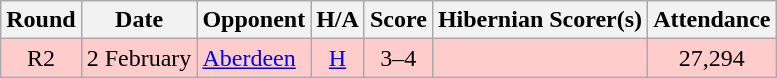<table class="wikitable" style="text-align:center">
<tr>
<th>Round</th>
<th>Date</th>
<th>Opponent</th>
<th>H/A</th>
<th>Score</th>
<th>Hibernian Scorer(s)</th>
<th>Attendance</th>
</tr>
<tr bgcolor=#FFCCCC>
<td>R2</td>
<td align=left>2 February</td>
<td align=left><a href='#'>Aberdeen</a></td>
<td><a href='#'>H</a></td>
<td>3–4</td>
<td align=left></td>
<td>27,294</td>
</tr>
</table>
